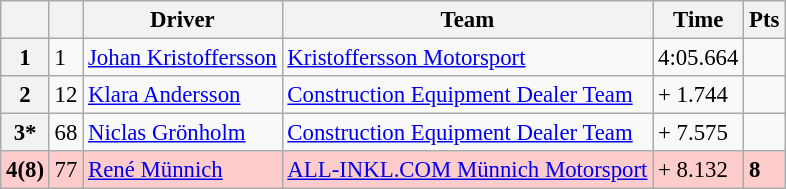<table class="wikitable" style="font-size:95%">
<tr>
<th></th>
<th></th>
<th>Driver</th>
<th>Team</th>
<th>Time</th>
<th>Pts</th>
</tr>
<tr>
<th>1</th>
<td>1</td>
<td> <a href='#'>Johan Kristoffersson</a></td>
<td><a href='#'>Kristoffersson Motorsport</a></td>
<td>4:05.664</td>
<td></td>
</tr>
<tr>
<th>2</th>
<td>12</td>
<td> <a href='#'>Klara Andersson</a></td>
<td><a href='#'>Construction Equipment Dealer Team</a></td>
<td>+ 1.744</td>
<td></td>
</tr>
<tr>
<th>3*</th>
<td>68</td>
<td> <a href='#'>Niclas Grönholm</a></td>
<td><a href='#'>Construction Equipment Dealer Team</a></td>
<td>+ 7.575</td>
<td></td>
</tr>
<tr>
<th style="background:#ffcccc;">4(8)</th>
<td style="background:#ffcccc;">77</td>
<td style="background:#ffcccc;"> <a href='#'>René Münnich</a></td>
<td style="background:#ffcccc;"><a href='#'>ALL-INKL.COM Münnich Motorsport</a></td>
<td style="background:#ffcccc;">+ 8.132</td>
<td style="background:#ffcccc;"><strong>8</strong></td>
</tr>
</table>
